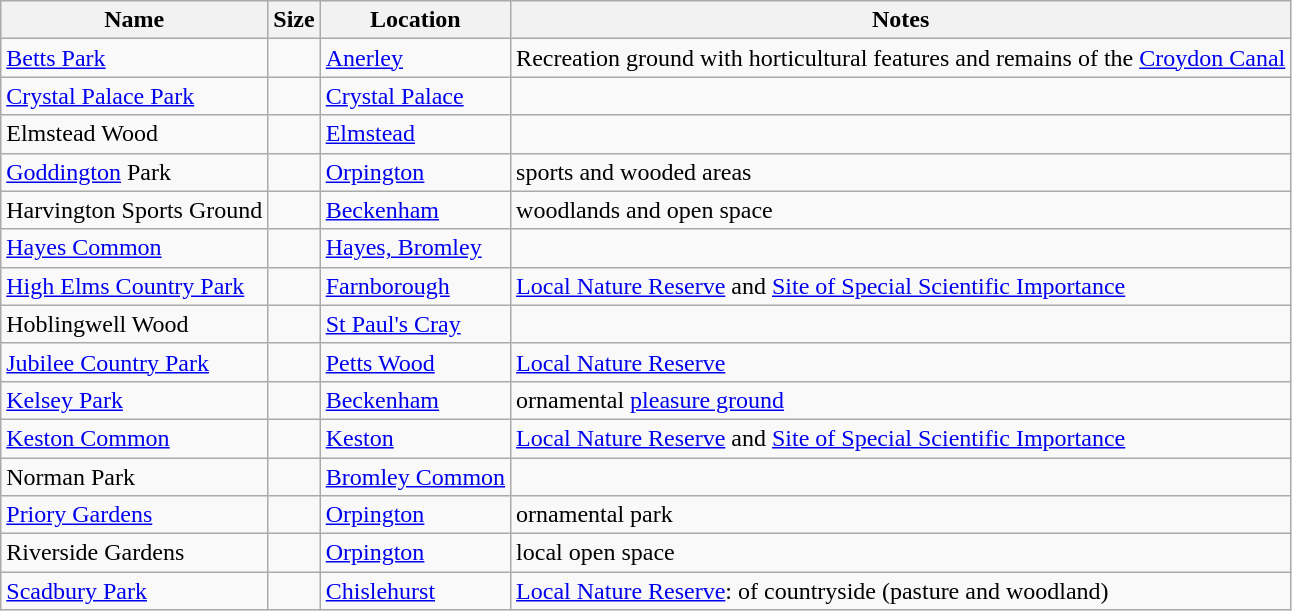<table class="wikitable sortable">
<tr>
<th>Name</th>
<th>Size</th>
<th>Location</th>
<th>Notes</th>
</tr>
<tr>
<td><a href='#'>Betts Park</a></td>
<td data-sort-value="12.5"></td>
<td><a href='#'>Anerley</a></td>
<td>Recreation ground with horticultural features and remains of the <a href='#'>Croydon Canal</a></td>
</tr>
<tr>
<td><a href='#'>Crystal Palace Park</a></td>
<td data-sort-value="80"></td>
<td><a href='#'>Crystal Palace</a></td>
<td></td>
</tr>
<tr>
<td>Elmstead Wood</td>
<td data-sort-value="34.3"></td>
<td><a href='#'>Elmstead</a></td>
<td></td>
</tr>
<tr>
<td><a href='#'>Goddington</a> Park</td>
<td data-sort-value="64"></td>
<td><a href='#'>Orpington</a></td>
<td>sports and wooded areas</td>
</tr>
<tr>
<td>Harvington Sports Ground</td>
<td data-sort-value="47.25"></td>
<td><a href='#'>Beckenham</a></td>
<td>woodlands and open space</td>
</tr>
<tr>
<td><a href='#'>Hayes Common</a></td>
<td data-sort-value="91.1"></td>
<td><a href='#'>Hayes, Bromley</a></td>
<td></td>
</tr>
<tr>
<td><a href='#'>High Elms Country Park</a></td>
<td data-sort-value="100"></td>
<td><a href='#'>Farnborough</a></td>
<td><a href='#'>Local Nature Reserve</a> and <a href='#'>Site of Special Scientific Importance</a></td>
</tr>
<tr>
<td>Hoblingwell Wood</td>
<td data-sort-value="87"></td>
<td><a href='#'>St Paul's Cray</a></td>
<td></td>
</tr>
<tr>
<td><a href='#'>Jubilee Country Park</a></td>
<td data-sort-value="25"></td>
<td><a href='#'>Petts Wood</a></td>
<td><a href='#'>Local Nature Reserve</a></td>
</tr>
<tr>
<td><a href='#'>Kelsey Park</a></td>
<td data-sort-value="32.25"></td>
<td><a href='#'>Beckenham</a></td>
<td>ornamental <a href='#'>pleasure ground</a></td>
</tr>
<tr>
<td><a href='#'>Keston Common</a></td>
<td data-sort-value="55"></td>
<td><a href='#'>Keston</a></td>
<td><a href='#'>Local Nature Reserve</a> and <a href='#'>Site of Special Scientific Importance</a></td>
</tr>
<tr>
<td>Norman Park</td>
<td data-sort-value="50"></td>
<td><a href='#'>Bromley Common</a></td>
<td></td>
</tr>
<tr>
<td><a href='#'>Priory Gardens</a></td>
<td data-sort-value="14"></td>
<td><a href='#'>Orpington</a></td>
<td>ornamental park</td>
</tr>
<tr>
<td>Riverside Gardens</td>
<td data-sort-value="21"></td>
<td><a href='#'>Orpington</a></td>
<td>local open space </td>
</tr>
<tr>
<td><a href='#'>Scadbury Park</a></td>
<td data-sort-value="102"></td>
<td><a href='#'>Chislehurst</a></td>
<td><a href='#'>Local Nature Reserve</a>:   of countryside (pasture and woodland)</td>
</tr>
</table>
